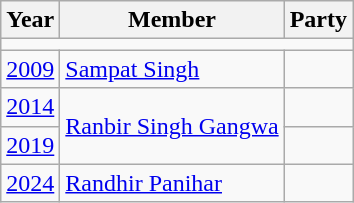<table class="wikitable">
<tr>
<th>Year</th>
<th>Member</th>
<th colspan=2>Party</th>
</tr>
<tr>
<td colspan="4"></td>
</tr>
<tr>
<td><a href='#'>2009</a></td>
<td><a href='#'>Sampat Singh</a></td>
<td></td>
</tr>
<tr>
<td><a href='#'>2014</a></td>
<td rowspan=2><a href='#'>Ranbir Singh Gangwa</a></td>
<td></td>
</tr>
<tr>
<td><a href='#'>2019</a></td>
<td></td>
</tr>
<tr>
<td><a href='#'>2024</a></td>
<td><a href='#'>Randhir Panihar</a></td>
</tr>
</table>
